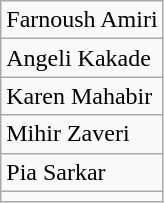<table class="wikitable">
<tr>
<td>Farnoush Amiri</td>
</tr>
<tr>
<td>Angeli Kakade</td>
</tr>
<tr>
<td>Karen Mahabir</td>
</tr>
<tr>
<td>Mihir Zaveri</td>
</tr>
<tr>
<td>Pia Sarkar</td>
</tr>
<tr>
<td></td>
</tr>
</table>
